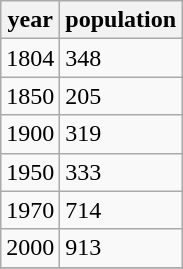<table class="wikitable">
<tr>
<th>year</th>
<th>population</th>
</tr>
<tr>
<td>1804</td>
<td>348</td>
</tr>
<tr>
<td>1850</td>
<td>205</td>
</tr>
<tr>
<td>1900</td>
<td>319</td>
</tr>
<tr>
<td>1950</td>
<td>333</td>
</tr>
<tr>
<td>1970</td>
<td>714</td>
</tr>
<tr>
<td>2000</td>
<td>913</td>
</tr>
<tr>
</tr>
</table>
